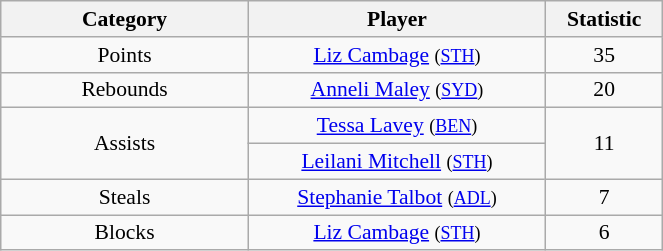<table class="wikitable" style="width: 35%; text-align:center; font-size:90%">
<tr>
<th width=25%>Category</th>
<th width=30%>Player</th>
<th width=10%>Statistic</th>
</tr>
<tr>
<td>Points</td>
<td><a href='#'>Liz Cambage</a> <small>(<a href='#'>STH</a>)</small></td>
<td>35</td>
</tr>
<tr>
<td>Rebounds</td>
<td><a href='#'>Anneli Maley</a> <small>(<a href='#'>SYD</a>)</small></td>
<td>20</td>
</tr>
<tr>
<td rowspan=2>Assists</td>
<td><a href='#'>Tessa Lavey</a> <small>(<a href='#'>BEN</a>)</small></td>
<td rowspan=2>11</td>
</tr>
<tr>
<td><a href='#'>Leilani Mitchell</a> <small>(<a href='#'>STH</a>)</small></td>
</tr>
<tr>
<td>Steals</td>
<td><a href='#'>Stephanie Talbot</a> <small>(<a href='#'>ADL</a>)</small></td>
<td>7</td>
</tr>
<tr>
<td>Blocks</td>
<td><a href='#'>Liz Cambage</a> <small>(<a href='#'>STH</a>)</small></td>
<td>6</td>
</tr>
</table>
